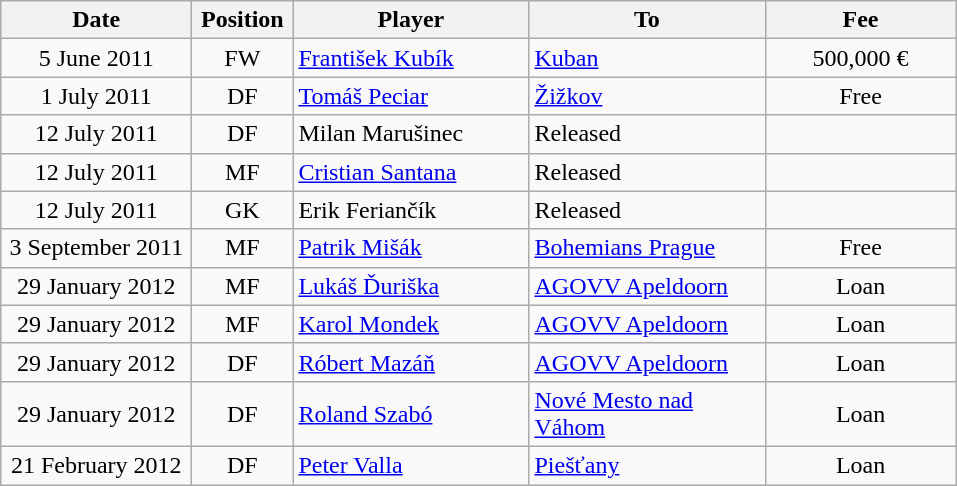<table class="wikitable" style="text-align: center;">
<tr>
<th width=120>Date</th>
<th width=60>Position</th>
<th width=150>Player</th>
<th width=150>To</th>
<th width=120>Fee</th>
</tr>
<tr>
<td>5 June 2011</td>
<td>FW</td>
<td style="text-align:left;"> <a href='#'>František Kubík</a></td>
<td style="text-align:left;"><a href='#'>Kuban</a></td>
<td>500,000 €</td>
</tr>
<tr>
<td>1 July 2011</td>
<td>DF</td>
<td style="text-align:left;"> <a href='#'>Tomáš Peciar</a></td>
<td style="text-align:left;"><a href='#'>Žižkov</a></td>
<td>Free</td>
</tr>
<tr>
<td>12 July 2011</td>
<td>DF</td>
<td style="text-align:left;"> Milan Marušinec</td>
<td style="text-align:left;">Released</td>
<td></td>
</tr>
<tr>
<td>12 July 2011</td>
<td>MF</td>
<td style="text-align:left;"> <a href='#'>Cristian Santana</a></td>
<td style="text-align:left;">Released</td>
<td></td>
</tr>
<tr>
<td>12 July 2011</td>
<td>GK</td>
<td style="text-align:left;"> Erik Feriančík</td>
<td style="text-align:left;">Released</td>
<td></td>
</tr>
<tr>
<td>3 September 2011</td>
<td>MF</td>
<td style="text-align:left;"> <a href='#'>Patrik Mišák</a></td>
<td style="text-align:left;"><a href='#'>Bohemians Prague</a></td>
<td>Free</td>
</tr>
<tr>
<td>29 January 2012</td>
<td>MF</td>
<td style="text-align:left;"> <a href='#'>Lukáš Ďuriška</a></td>
<td style="text-align:left;"><a href='#'>AGOVV Apeldoorn</a></td>
<td>Loan</td>
</tr>
<tr>
<td>29 January 2012</td>
<td>MF</td>
<td style="text-align:left;"> <a href='#'>Karol Mondek</a></td>
<td style="text-align:left;"><a href='#'>AGOVV Apeldoorn</a></td>
<td>Loan</td>
</tr>
<tr>
<td>29 January 2012</td>
<td>DF</td>
<td style="text-align:left;"> <a href='#'>Róbert Mazáň</a></td>
<td style="text-align:left;"><a href='#'>AGOVV Apeldoorn</a></td>
<td>Loan</td>
</tr>
<tr>
<td>29 January 2012</td>
<td>DF</td>
<td style="text-align:left;"> <a href='#'>Roland Szabó</a></td>
<td style="text-align:left;"><a href='#'>Nové Mesto nad Váhom</a></td>
<td>Loan</td>
</tr>
<tr>
<td>21 February 2012</td>
<td>DF</td>
<td style="text-align:left;"> <a href='#'>Peter Valla</a></td>
<td style="text-align:left;"><a href='#'>Piešťany</a></td>
<td>Loan</td>
</tr>
</table>
